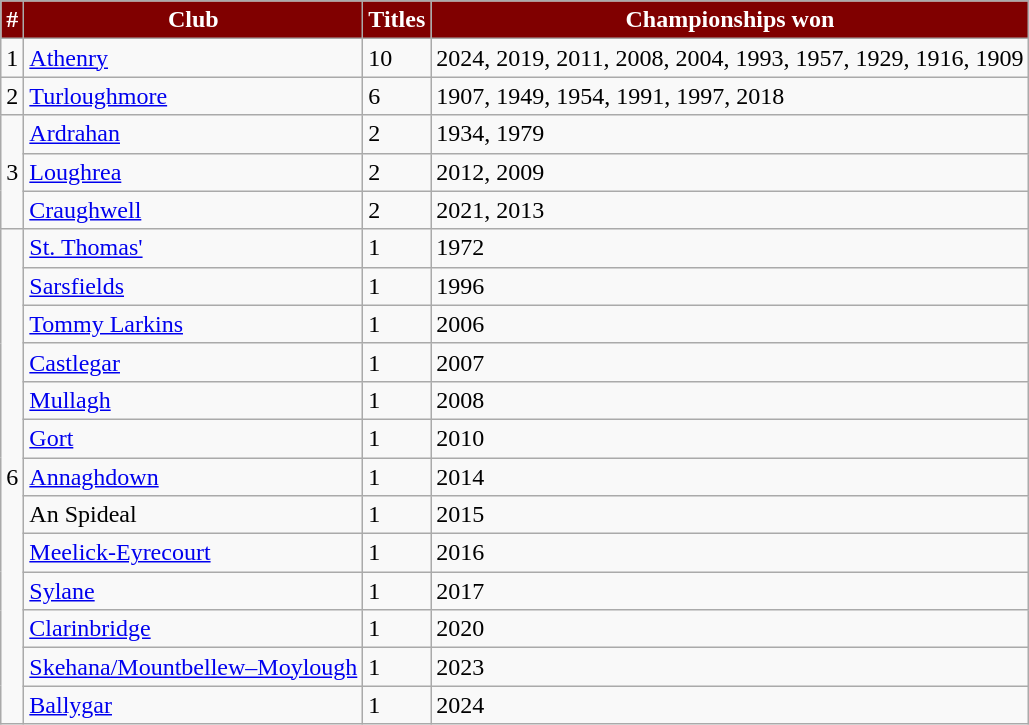<table class="wikitable sortable">
<tr>
<th style="background:maroon;color:white">#</th>
<th style="background:maroon;color:white">Club</th>
<th style="background:maroon;color:white">Titles</th>
<th style="background:maroon;color:white">Championships won</th>
</tr>
<tr>
<td>1</td>
<td><a href='#'>Athenry</a></td>
<td>10</td>
<td>2024, 2019, 2011, 2008, 2004, 1993, 1957, 1929, 1916, 1909</td>
</tr>
<tr>
<td>2</td>
<td><a href='#'>Turloughmore</a></td>
<td>6</td>
<td>1907, 1949, 1954, 1991, 1997, 2018</td>
</tr>
<tr>
<td rowspan="3">3</td>
<td><a href='#'>Ardrahan</a></td>
<td>2</td>
<td>1934, 1979</td>
</tr>
<tr>
<td><a href='#'>Loughrea</a></td>
<td>2</td>
<td>2012, 2009</td>
</tr>
<tr>
<td><a href='#'>Craughwell</a></td>
<td>2</td>
<td>2021, 2013</td>
</tr>
<tr>
<td rowspan="13">6</td>
<td><a href='#'>St. Thomas'</a></td>
<td>1</td>
<td>1972</td>
</tr>
<tr>
<td><a href='#'>Sarsfields</a></td>
<td>1</td>
<td>1996</td>
</tr>
<tr>
<td><a href='#'>Tommy Larkins</a></td>
<td>1</td>
<td>2006</td>
</tr>
<tr>
<td><a href='#'>Castlegar</a></td>
<td>1</td>
<td>2007</td>
</tr>
<tr>
<td><a href='#'>Mullagh</a></td>
<td>1</td>
<td>2008</td>
</tr>
<tr>
<td><a href='#'>Gort</a></td>
<td>1</td>
<td>2010</td>
</tr>
<tr>
<td><a href='#'>Annaghdown</a></td>
<td>1</td>
<td>2014</td>
</tr>
<tr>
<td>An Spideal</td>
<td>1</td>
<td>2015</td>
</tr>
<tr>
<td><a href='#'>Meelick-Eyrecourt</a></td>
<td>1</td>
<td>2016</td>
</tr>
<tr>
<td><a href='#'>Sylane</a></td>
<td>1</td>
<td>2017</td>
</tr>
<tr>
<td><a href='#'>Clarinbridge</a></td>
<td>1</td>
<td>2020</td>
</tr>
<tr>
<td><a href='#'>Skehana/Mountbellew–Moylough</a></td>
<td>1</td>
<td>2023</td>
</tr>
<tr>
<td><a href='#'>Ballygar</a></td>
<td>1</td>
<td>2024</td>
</tr>
</table>
